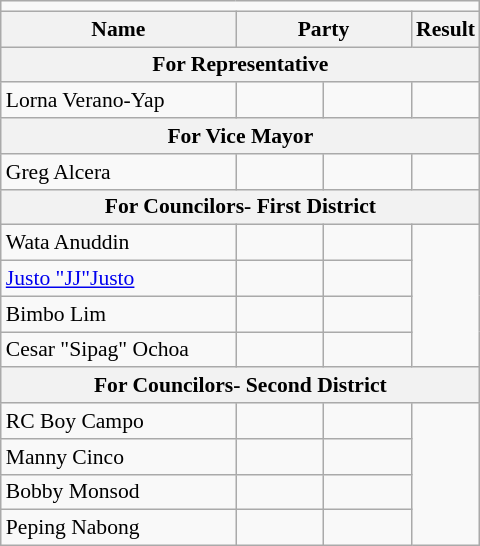<table class=wikitable style="font-size:90%">
<tr>
<td colspan=5 bgcolor=></td>
</tr>
<tr>
<th Width=150px>Name</th>
<th colspan=2 width=110px>Party</th>
<th>Result</th>
</tr>
<tr>
<th colspan="4">For Representative</th>
</tr>
<tr>
<td>Lorna Verano-Yap</td>
<td></td>
<td></td>
</tr>
<tr>
<th colspan="4">For Vice Mayor</th>
</tr>
<tr>
<td>Greg Alcera</td>
<td></td>
<td></td>
</tr>
<tr>
<th colspan="4">For Councilors- First District</th>
</tr>
<tr>
<td>Wata Anuddin</td>
<td></td>
<td></td>
</tr>
<tr>
<td><a href='#'>Justo "JJ"Justo</a></td>
<td></td>
<td></td>
</tr>
<tr>
<td>Bimbo Lim</td>
<td></td>
<td></td>
</tr>
<tr>
<td>Cesar "Sipag" Ochoa</td>
<td></td>
<td></td>
</tr>
<tr>
<th colspan="4">For Councilors- Second District</th>
</tr>
<tr>
<td>RC Boy Campo</td>
<td></td>
<td></td>
</tr>
<tr>
<td>Manny Cinco</td>
<td></td>
<td></td>
</tr>
<tr>
<td>Bobby Monsod</td>
<td></td>
<td></td>
</tr>
<tr>
<td>Peping Nabong</td>
<td></td>
<td></td>
</tr>
</table>
